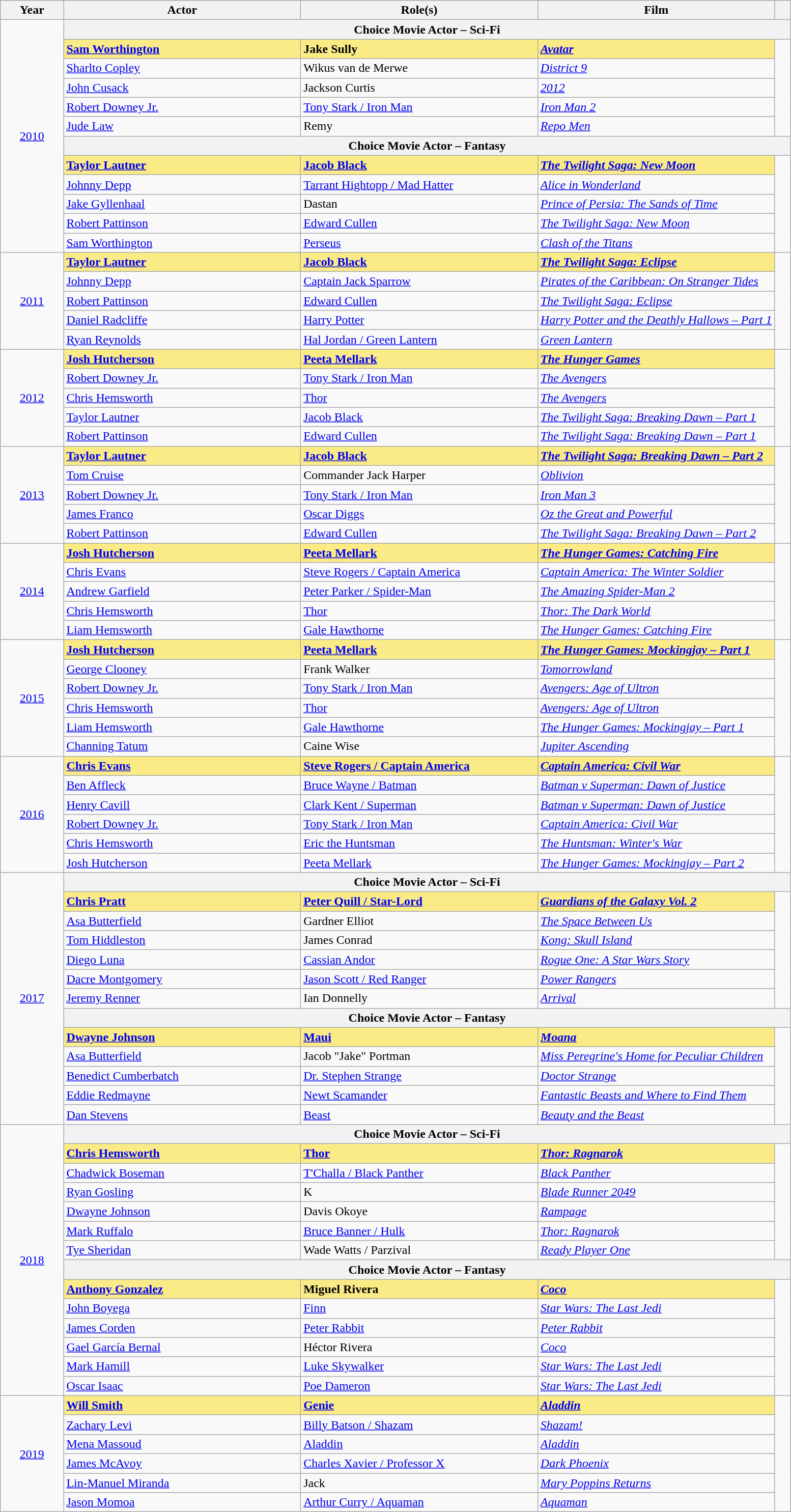<table class="wikitable" style="text-align:left;">
<tr>
<th scope="col" style="width:8%;">Year</th>
<th scope="col" style="width:30%;">Actor</th>
<th scope="col" style="width:30%;">Role(s)</th>
<th scope="col" style="width:30%;">Film</th>
<th scope="col" style="width:2%;" class="unsortable"></th>
</tr>
<tr>
<td rowspan=12 style="text-align:center"><a href='#'>2010</a></td>
<th colspan="4">Choice Movie Actor – Sci-Fi</th>
</tr>
<tr>
<td style="background:#FAEB86;"><strong><a href='#'>Sam Worthington</a></strong></td>
<td style="background:#FAEB86;"><strong>Jake Sully</strong></td>
<td style="background:#FAEB86;"><strong><em><a href='#'>Avatar</a></em></strong></td>
<td rowspan="5" align="center"></td>
</tr>
<tr>
<td><a href='#'>Sharlto Copley</a></td>
<td>Wikus van de Merwe</td>
<td><em><a href='#'>District 9</a></em></td>
</tr>
<tr>
<td><a href='#'>John Cusack</a></td>
<td>Jackson Curtis</td>
<td><em><a href='#'>2012</a></em></td>
</tr>
<tr>
<td><a href='#'>Robert Downey Jr.</a></td>
<td><a href='#'>Tony Stark / Iron Man</a></td>
<td><em><a href='#'>Iron Man 2</a></em></td>
</tr>
<tr>
<td><a href='#'>Jude Law</a></td>
<td>Remy</td>
<td><em><a href='#'>Repo Men</a></em></td>
</tr>
<tr>
<th colspan="4">Choice Movie Actor – Fantasy</th>
</tr>
<tr>
<td style="background:#FAEB86;"><strong><a href='#'>Taylor Lautner</a></strong></td>
<td style="background:#FAEB86;"><strong><a href='#'>Jacob Black</a></strong></td>
<td style="background:#FAEB86;"><strong><em><a href='#'>The Twilight Saga: New Moon</a></em></strong></td>
<td rowspan="5" align="center"></td>
</tr>
<tr>
<td><a href='#'>Johnny Depp</a></td>
<td><a href='#'>Tarrant Hightopp / Mad Hatter</a></td>
<td><em><a href='#'>Alice in Wonderland</a></em></td>
</tr>
<tr>
<td><a href='#'>Jake Gyllenhaal</a></td>
<td>Dastan</td>
<td><em><a href='#'>Prince of Persia: The Sands of Time</a></em></td>
</tr>
<tr>
<td><a href='#'>Robert Pattinson</a></td>
<td><a href='#'>Edward Cullen</a></td>
<td><em><a href='#'>The Twilight Saga: New Moon</a></em></td>
</tr>
<tr>
<td><a href='#'>Sam Worthington</a></td>
<td><a href='#'>Perseus</a></td>
<td><em><a href='#'>Clash of the Titans</a></em></td>
</tr>
<tr>
<td rowspan=5 style="text-align:center"><a href='#'>2011</a></td>
<td style="background:#FAEB86;"><strong><a href='#'>Taylor Lautner</a></strong></td>
<td style="background:#FAEB86;"><strong><a href='#'>Jacob Black</a></strong></td>
<td style="background:#FAEB86;"><strong><em><a href='#'>The Twilight Saga: Eclipse</a></em></strong></td>
<td rowspan="5" align="center"></td>
</tr>
<tr>
<td><a href='#'>Johnny Depp</a></td>
<td><a href='#'>Captain Jack Sparrow</a></td>
<td><em><a href='#'>Pirates of the Caribbean: On Stranger Tides</a></em></td>
</tr>
<tr>
<td><a href='#'>Robert Pattinson</a></td>
<td><a href='#'>Edward Cullen</a></td>
<td><em><a href='#'>The Twilight Saga: Eclipse</a></em></td>
</tr>
<tr>
<td><a href='#'>Daniel Radcliffe</a></td>
<td><a href='#'>Harry Potter</a></td>
<td><em><a href='#'>Harry Potter and the Deathly Hallows – Part 1</a></em></td>
</tr>
<tr>
<td><a href='#'>Ryan Reynolds</a></td>
<td><a href='#'>Hal Jordan / Green Lantern</a></td>
<td><em><a href='#'>Green Lantern</a></em></td>
</tr>
<tr>
<td rowspan=5 style="text-align:center"><a href='#'>2012</a></td>
<td style="background:#FAEB86;"><strong><a href='#'>Josh Hutcherson</a></strong></td>
<td style="background:#FAEB86;"><strong><a href='#'>Peeta Mellark</a></strong></td>
<td style="background:#FAEB86;"><strong><em><a href='#'>The Hunger Games</a></em></strong></td>
<td rowspan="5" align="center"></td>
</tr>
<tr>
<td><a href='#'>Robert Downey Jr.</a></td>
<td><a href='#'>Tony Stark / Iron Man</a></td>
<td><em><a href='#'>The Avengers</a></em></td>
</tr>
<tr>
<td><a href='#'>Chris Hemsworth</a></td>
<td><a href='#'>Thor</a></td>
<td><em><a href='#'>The Avengers</a></em></td>
</tr>
<tr>
<td><a href='#'>Taylor Lautner</a></td>
<td><a href='#'>Jacob Black</a></td>
<td><em><a href='#'>The Twilight Saga: Breaking Dawn – Part 1</a></em></td>
</tr>
<tr>
<td><a href='#'>Robert Pattinson</a></td>
<td><a href='#'>Edward Cullen</a></td>
<td><em><a href='#'>The Twilight Saga: Breaking Dawn – Part 1</a></em></td>
</tr>
<tr>
<td rowspan=5 style="text-align:center"><a href='#'>2013</a></td>
<td style="background:#FAEB86;"><strong><a href='#'>Taylor Lautner</a></strong></td>
<td style="background:#FAEB86;"><strong><a href='#'>Jacob Black</a></strong></td>
<td style="background:#FAEB86;"><strong><em><a href='#'>The Twilight Saga: Breaking Dawn – Part 2</a></em></strong></td>
<td rowspan="5" align="center"></td>
</tr>
<tr>
<td><a href='#'>Tom Cruise</a></td>
<td>Commander Jack Harper</td>
<td><em><a href='#'>Oblivion</a></em></td>
</tr>
<tr>
<td><a href='#'>Robert Downey Jr.</a></td>
<td><a href='#'>Tony Stark / Iron Man</a></td>
<td><em><a href='#'>Iron Man 3</a></em></td>
</tr>
<tr>
<td><a href='#'>James Franco</a></td>
<td><a href='#'>Oscar Diggs</a></td>
<td><em><a href='#'>Oz the Great and Powerful</a></em></td>
</tr>
<tr>
<td><a href='#'>Robert Pattinson</a></td>
<td><a href='#'>Edward Cullen</a></td>
<td><em><a href='#'>The Twilight Saga: Breaking Dawn – Part 2</a></em></td>
</tr>
<tr>
<td rowspan=5 style="text-align:center"><a href='#'>2014</a></td>
<td style="background:#FAEB86;"><strong><a href='#'>Josh Hutcherson</a></strong></td>
<td style="background:#FAEB86;"><strong><a href='#'>Peeta Mellark</a></strong></td>
<td style="background:#FAEB86;"><strong><em><a href='#'>The Hunger Games: Catching Fire</a></em></strong></td>
<td rowspan="5" align="center"></td>
</tr>
<tr>
<td><a href='#'>Chris Evans</a></td>
<td><a href='#'>Steve Rogers / Captain America</a></td>
<td><em><a href='#'>Captain America: The Winter Soldier</a></em></td>
</tr>
<tr>
<td><a href='#'>Andrew Garfield</a></td>
<td><a href='#'>Peter Parker / Spider-Man</a></td>
<td><em><a href='#'>The Amazing Spider-Man 2</a></em></td>
</tr>
<tr>
<td><a href='#'>Chris Hemsworth</a></td>
<td><a href='#'>Thor</a></td>
<td><em><a href='#'>Thor: The Dark World</a></em></td>
</tr>
<tr>
<td><a href='#'>Liam Hemsworth</a></td>
<td><a href='#'>Gale Hawthorne</a></td>
<td><em><a href='#'>The Hunger Games: Catching Fire</a></em></td>
</tr>
<tr>
<td rowspan=6 style="text-align:center"><a href='#'>2015</a></td>
<td style="background:#FAEB86;"><strong><a href='#'>Josh Hutcherson</a></strong></td>
<td style="background:#FAEB86;"><strong><a href='#'>Peeta Mellark</a></strong></td>
<td style="background:#FAEB86;"><strong><em><a href='#'>The Hunger Games: Mockingjay – Part 1</a></em></strong></td>
<td rowspan="6" align="center"></td>
</tr>
<tr>
<td><a href='#'>George Clooney</a></td>
<td>Frank Walker</td>
<td><em><a href='#'>Tomorrowland</a></em></td>
</tr>
<tr>
<td><a href='#'>Robert Downey Jr.</a></td>
<td><a href='#'>Tony Stark / Iron Man</a></td>
<td><em><a href='#'>Avengers: Age of Ultron</a></em></td>
</tr>
<tr>
<td><a href='#'>Chris Hemsworth</a></td>
<td><a href='#'>Thor</a></td>
<td><em><a href='#'>Avengers: Age of Ultron</a></em></td>
</tr>
<tr>
<td><a href='#'>Liam Hemsworth</a></td>
<td><a href='#'>Gale Hawthorne</a></td>
<td><em><a href='#'>The Hunger Games: Mockingjay – Part 1</a></em></td>
</tr>
<tr>
<td><a href='#'>Channing Tatum</a></td>
<td>Caine Wise</td>
<td><em><a href='#'>Jupiter Ascending</a></em></td>
</tr>
<tr>
<td rowspan=6 style="text-align:center"><a href='#'>2016</a></td>
<td style="background:#FAEB86;"><strong><a href='#'>Chris Evans</a></strong></td>
<td style="background:#FAEB86;"><strong><a href='#'>Steve Rogers / Captain America</a></strong></td>
<td style="background:#FAEB86;"><strong><em><a href='#'>Captain America: Civil War</a></em></strong></td>
<td rowspan="6" align="center"></td>
</tr>
<tr>
<td><a href='#'>Ben Affleck</a></td>
<td><a href='#'>Bruce Wayne / Batman</a></td>
<td><em><a href='#'>Batman v Superman: Dawn of Justice</a></em></td>
</tr>
<tr>
<td><a href='#'>Henry Cavill</a></td>
<td><a href='#'>Clark Kent / Superman</a></td>
<td><em><a href='#'>Batman v Superman: Dawn of Justice</a></em></td>
</tr>
<tr>
<td><a href='#'>Robert Downey Jr.</a></td>
<td><a href='#'>Tony Stark / Iron Man</a></td>
<td><em><a href='#'>Captain America: Civil War</a></em></td>
</tr>
<tr>
<td><a href='#'>Chris Hemsworth</a></td>
<td><a href='#'>Eric the Huntsman</a></td>
<td><em><a href='#'>The Huntsman: Winter's War</a></em></td>
</tr>
<tr>
<td><a href='#'>Josh Hutcherson</a></td>
<td><a href='#'>Peeta Mellark</a></td>
<td><em><a href='#'>The Hunger Games: Mockingjay – Part 2</a></em></td>
</tr>
<tr>
<td rowspan=13 style="text-align:center"><a href='#'>2017</a></td>
<th colspan="4">Choice Movie Actor – Sci-Fi</th>
</tr>
<tr>
<td style="background:#FAEB86;"><strong><a href='#'>Chris Pratt</a></strong></td>
<td style="background:#FAEB86;"><strong><a href='#'>Peter Quill / Star-Lord</a></strong></td>
<td style="background:#FAEB86;"><strong><em><a href='#'>Guardians of the Galaxy Vol. 2</a></em></strong></td>
<td rowspan="6" align="center"></td>
</tr>
<tr>
<td><a href='#'>Asa Butterfield</a></td>
<td>Gardner Elliot</td>
<td><em><a href='#'>The Space Between Us</a></em></td>
</tr>
<tr>
<td><a href='#'>Tom Hiddleston</a></td>
<td>James Conrad</td>
<td><em><a href='#'>Kong: Skull Island</a></em></td>
</tr>
<tr>
<td><a href='#'>Diego Luna</a></td>
<td><a href='#'>Cassian Andor</a></td>
<td><em><a href='#'>Rogue One: A Star Wars Story</a></em></td>
</tr>
<tr>
<td><a href='#'>Dacre Montgomery</a></td>
<td><a href='#'>Jason Scott / Red Ranger</a></td>
<td><em><a href='#'>Power Rangers</a></em></td>
</tr>
<tr>
<td><a href='#'>Jeremy Renner</a></td>
<td>Ian Donnelly</td>
<td><em><a href='#'>Arrival</a></em></td>
</tr>
<tr>
<th colspan="4">Choice Movie Actor – Fantasy</th>
</tr>
<tr>
<td style="background:#FAEB86;"><strong><a href='#'>Dwayne Johnson</a></strong></td>
<td style="background:#FAEB86;"><strong><a href='#'>Maui</a> </strong></td>
<td style="background:#FAEB86;"><strong><em><a href='#'>Moana</a></em></strong></td>
<td rowspan="5" align="center"></td>
</tr>
<tr>
<td><a href='#'>Asa Butterfield</a></td>
<td>Jacob "Jake" Portman</td>
<td><em><a href='#'>Miss Peregrine's Home for Peculiar Children</a></em></td>
</tr>
<tr>
<td><a href='#'>Benedict Cumberbatch</a></td>
<td><a href='#'>Dr. Stephen Strange</a></td>
<td><em><a href='#'>Doctor Strange</a></em></td>
</tr>
<tr>
<td><a href='#'>Eddie Redmayne</a></td>
<td><a href='#'>Newt Scamander</a></td>
<td><em><a href='#'>Fantastic Beasts and Where to Find Them</a></em></td>
</tr>
<tr>
<td><a href='#'>Dan Stevens</a></td>
<td><a href='#'>Beast</a></td>
<td><em><a href='#'>Beauty and the Beast</a></em></td>
</tr>
<tr>
<td rowspan=14 style="text-align:center"><a href='#'>2018</a></td>
<th colspan="4">Choice Movie Actor – Sci-Fi</th>
</tr>
<tr>
<td style="background:#FAEB86;"><strong><a href='#'>Chris Hemsworth</a></strong></td>
<td style="background:#FAEB86;"><strong><a href='#'>Thor</a></strong></td>
<td style="background:#FAEB86;"><strong><em><a href='#'>Thor: Ragnarok</a></em></strong></td>
<td rowspan="6" align="center"></td>
</tr>
<tr>
<td><a href='#'>Chadwick Boseman</a></td>
<td><a href='#'>T'Challa / Black Panther</a></td>
<td><em><a href='#'>Black Panther</a></em></td>
</tr>
<tr>
<td><a href='#'>Ryan Gosling</a></td>
<td>K</td>
<td><em><a href='#'>Blade Runner 2049</a></em></td>
</tr>
<tr>
<td><a href='#'>Dwayne Johnson</a></td>
<td>Davis Okoye</td>
<td><em><a href='#'>Rampage</a></em></td>
</tr>
<tr>
<td><a href='#'>Mark Ruffalo</a></td>
<td><a href='#'>Bruce Banner / Hulk</a></td>
<td><em><a href='#'>Thor: Ragnarok</a></em></td>
</tr>
<tr>
<td><a href='#'>Tye Sheridan</a></td>
<td>Wade Watts / Parzival</td>
<td><em><a href='#'>Ready Player One</a></em></td>
</tr>
<tr>
<th colspan="4" align="center">Choice Movie Actor – Fantasy</th>
</tr>
<tr>
<td style="background:#FAEB86;"><strong><a href='#'>Anthony Gonzalez</a></strong></td>
<td style="background:#FAEB86;"><strong>Miguel Rivera </strong></td>
<td style="background:#FAEB86;"><strong><em><a href='#'>Coco</a></em></strong></td>
<td rowspan="6" align="center"></td>
</tr>
<tr>
<td><a href='#'>John Boyega</a></td>
<td><a href='#'>Finn</a></td>
<td><em><a href='#'>Star Wars: The Last Jedi</a></em></td>
</tr>
<tr>
<td><a href='#'>James Corden</a></td>
<td><a href='#'>Peter Rabbit</a> </td>
<td><em><a href='#'>Peter Rabbit</a></em></td>
</tr>
<tr>
<td><a href='#'>Gael García Bernal</a></td>
<td>Héctor Rivera </td>
<td><em><a href='#'>Coco</a></em></td>
</tr>
<tr>
<td><a href='#'>Mark Hamill</a></td>
<td><a href='#'>Luke Skywalker</a></td>
<td><em><a href='#'>Star Wars: The Last Jedi</a></em></td>
</tr>
<tr>
<td><a href='#'>Oscar Isaac</a></td>
<td><a href='#'>Poe Dameron</a></td>
<td><em><a href='#'>Star Wars: The Last Jedi</a></em></td>
</tr>
<tr>
<td rowspan=6 style="text-align:center"><a href='#'>2019</a></td>
<td style="background:#FAEB86;"><strong><a href='#'>Will Smith</a></strong></td>
<td style="background:#FAEB86;"><strong><a href='#'>Genie</a></strong></td>
<td style="background:#FAEB86;"><strong><em><a href='#'>Aladdin</a></em></strong></td>
<td rowspan="6" align="center"></td>
</tr>
<tr>
<td><a href='#'>Zachary Levi</a></td>
<td><a href='#'>Billy Batson / Shazam</a></td>
<td><em><a href='#'>Shazam!</a></em></td>
</tr>
<tr>
<td><a href='#'>Mena Massoud</a></td>
<td><a href='#'>Aladdin</a></td>
<td><em><a href='#'>Aladdin</a></em></td>
</tr>
<tr>
<td><a href='#'>James McAvoy</a></td>
<td><a href='#'>Charles Xavier / Professor X</a></td>
<td><em><a href='#'>Dark Phoenix</a></em></td>
</tr>
<tr>
<td><a href='#'>Lin-Manuel Miranda</a></td>
<td>Jack</td>
<td><em><a href='#'>Mary Poppins Returns</a></em></td>
</tr>
<tr>
<td><a href='#'>Jason Momoa</a></td>
<td><a href='#'>Arthur Curry / Aquaman</a></td>
<td><em><a href='#'>Aquaman</a></em></td>
</tr>
</table>
